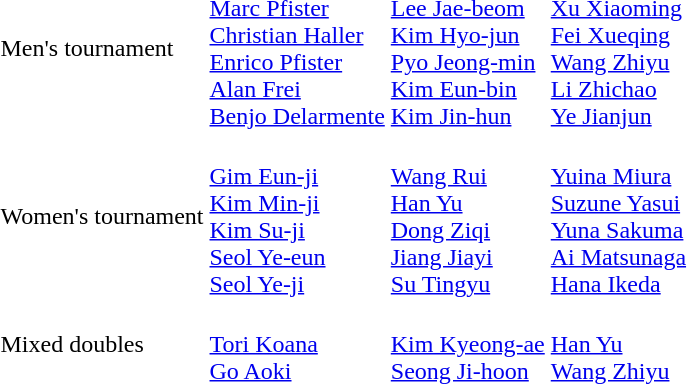<table>
<tr>
<td>Men's tournament<br></td>
<td><br><a href='#'>Marc Pfister</a><br><a href='#'>Christian Haller</a><br><a href='#'>Enrico Pfister</a><br><a href='#'>Alan Frei</a><br><a href='#'>Benjo Delarmente</a></td>
<td><br><a href='#'>Lee Jae-beom</a><br><a href='#'>Kim Hyo-jun</a><br><a href='#'>Pyo Jeong-min</a><br><a href='#'>Kim Eun-bin</a><br><a href='#'>Kim Jin-hun</a></td>
<td><br><a href='#'>Xu Xiaoming</a><br><a href='#'>Fei Xueqing</a><br><a href='#'>Wang Zhiyu</a><br><a href='#'>Li Zhichao</a><br><a href='#'>Ye Jianjun</a></td>
</tr>
<tr>
<td>Women's tournament<br></td>
<td><br><a href='#'>Gim Eun-ji</a><br><a href='#'>Kim Min-ji</a><br><a href='#'>Kim Su-ji</a><br><a href='#'>Seol Ye-eun</a><br><a href='#'>Seol Ye-ji</a></td>
<td><br><a href='#'>Wang Rui</a><br><a href='#'>Han Yu</a><br><a href='#'>Dong Ziqi</a><br><a href='#'>Jiang Jiayi</a><br><a href='#'>Su Tingyu</a></td>
<td><br><a href='#'>Yuina Miura</a><br><a href='#'>Suzune Yasui</a><br><a href='#'>Yuna Sakuma</a><br><a href='#'>Ai Matsunaga</a><br><a href='#'>Hana Ikeda</a></td>
</tr>
<tr>
<td>Mixed doubles<br></td>
<td><br><a href='#'>Tori Koana</a><br><a href='#'>Go Aoki</a></td>
<td><br><a href='#'>Kim Kyeong-ae</a><br><a href='#'>Seong Ji-hoon</a></td>
<td><br><a href='#'>Han Yu</a><br><a href='#'>Wang Zhiyu</a></td>
</tr>
</table>
